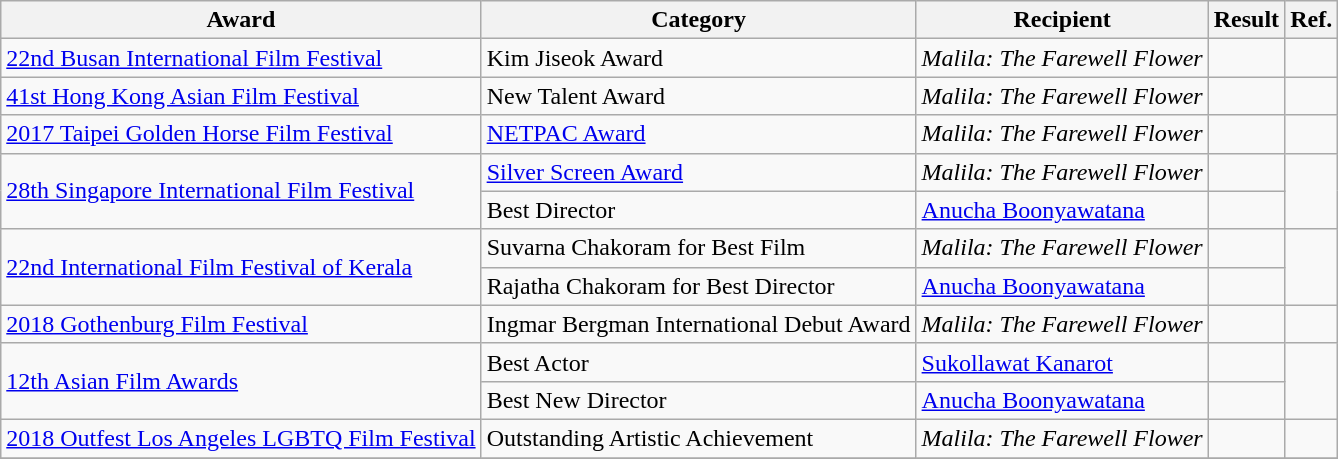<table class="wikitable">
<tr>
<th>Award</th>
<th>Category</th>
<th>Recipient</th>
<th>Result</th>
<th>Ref.</th>
</tr>
<tr>
<td rowspan=1><a href='#'>22nd Busan International Film Festival</a></td>
<td>Kim Jiseok Award</td>
<td><em>Malila: The Farewell Flower</em></td>
<td></td>
<td></td>
</tr>
<tr>
<td rowspan=1><a href='#'>41st Hong Kong Asian Film Festival</a></td>
<td>New Talent Award</td>
<td><em>Malila: The Farewell Flower</em></td>
<td></td>
<td></td>
</tr>
<tr>
<td rowspan=1><a href='#'>2017 Taipei Golden Horse Film Festival</a></td>
<td><a href='#'>NETPAC Award</a></td>
<td><em>Malila: The Farewell Flower</em></td>
<td></td>
<td></td>
</tr>
<tr>
<td rowspan=2><a href='#'>28th Singapore International Film Festival</a></td>
<td><a href='#'>Silver Screen Award</a></td>
<td><em>Malila: The Farewell Flower</em></td>
<td></td>
<td rowspan=2></td>
</tr>
<tr>
<td>Best Director</td>
<td><a href='#'>Anucha Boonyawatana</a></td>
<td></td>
</tr>
<tr>
<td rowspan=2><a href='#'>22nd International Film Festival of Kerala</a></td>
<td>Suvarna Chakoram for Best Film</td>
<td><em>Malila: The Farewell Flower</em></td>
<td></td>
<td rowspan=2></td>
</tr>
<tr>
<td>Rajatha Chakoram for Best Director</td>
<td><a href='#'>Anucha Boonyawatana</a></td>
<td></td>
</tr>
<tr>
<td rowspan=1><a href='#'>2018 Gothenburg Film Festival</a></td>
<td>Ingmar Bergman International Debut Award</td>
<td><em>Malila: The Farewell Flower</em></td>
<td></td>
<td></td>
</tr>
<tr>
<td rowspan=2><a href='#'>12th Asian Film Awards</a></td>
<td>Best Actor</td>
<td><a href='#'>Sukollawat Kanarot</a></td>
<td></td>
<td rowspan=2></td>
</tr>
<tr>
<td>Best New Director</td>
<td><a href='#'>Anucha Boonyawatana</a></td>
<td></td>
</tr>
<tr>
<td rowspan=1><a href='#'>2018 Outfest Los Angeles LGBTQ Film Festival</a></td>
<td>Outstanding Artistic Achievement</td>
<td><em>Malila: The Farewell Flower</em></td>
<td></td>
<td></td>
</tr>
<tr>
</tr>
</table>
